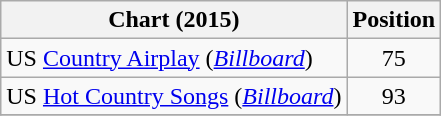<table class="wikitable sortable">
<tr>
<th scope="col">Chart (2015)</th>
<th scope="col">Position</th>
</tr>
<tr>
<td>US <a href='#'>Country Airplay</a> (<em><a href='#'>Billboard</a></em>)</td>
<td align="center">75</td>
</tr>
<tr>
<td>US <a href='#'>Hot Country Songs</a> (<em><a href='#'>Billboard</a></em>)</td>
<td align="center">93</td>
</tr>
<tr>
</tr>
</table>
